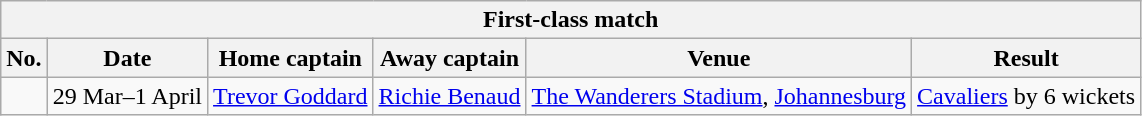<table class="wikitable">
<tr>
<th colspan="9">First-class match</th>
</tr>
<tr>
<th>No.</th>
<th>Date</th>
<th>Home captain</th>
<th>Away captain</th>
<th>Venue</th>
<th>Result</th>
</tr>
<tr>
<td></td>
<td>29 Mar–1 April</td>
<td> <a href='#'>Trevor Goddard</a></td>
<td><a href='#'>Richie Benaud</a></td>
<td><a href='#'>The Wanderers Stadium</a>, <a href='#'>Johannesburg</a></td>
<td><a href='#'>Cavaliers</a> by 6 wickets</td>
</tr>
</table>
